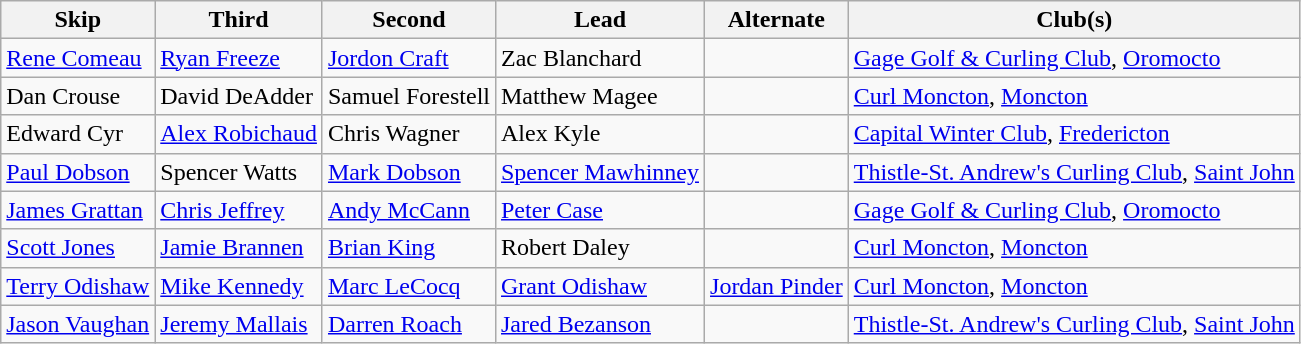<table class="wikitable">
<tr>
<th>Skip</th>
<th>Third</th>
<th>Second</th>
<th>Lead</th>
<th>Alternate</th>
<th>Club(s)</th>
</tr>
<tr>
<td><a href='#'>Rene Comeau</a></td>
<td><a href='#'>Ryan Freeze</a></td>
<td><a href='#'>Jordon Craft</a></td>
<td>Zac Blanchard</td>
<td></td>
<td><a href='#'>Gage Golf & Curling Club</a>, <a href='#'>Oromocto</a></td>
</tr>
<tr>
<td>Dan Crouse</td>
<td>David DeAdder</td>
<td>Samuel Forestell</td>
<td>Matthew Magee</td>
<td></td>
<td><a href='#'>Curl Moncton</a>, <a href='#'>Moncton</a></td>
</tr>
<tr>
<td>Edward Cyr</td>
<td><a href='#'>Alex Robichaud</a></td>
<td>Chris Wagner</td>
<td>Alex Kyle</td>
<td></td>
<td><a href='#'>Capital Winter Club</a>, <a href='#'>Fredericton</a></td>
</tr>
<tr>
<td><a href='#'>Paul Dobson</a></td>
<td>Spencer Watts</td>
<td><a href='#'>Mark Dobson</a></td>
<td><a href='#'>Spencer Mawhinney</a></td>
<td></td>
<td><a href='#'>Thistle-St. Andrew's Curling Club</a>, <a href='#'>Saint John</a></td>
</tr>
<tr>
<td><a href='#'>James Grattan</a></td>
<td><a href='#'>Chris Jeffrey</a></td>
<td><a href='#'>Andy McCann</a></td>
<td><a href='#'>Peter Case</a></td>
<td></td>
<td><a href='#'>Gage Golf & Curling Club</a>, <a href='#'>Oromocto</a></td>
</tr>
<tr>
<td><a href='#'>Scott Jones</a></td>
<td><a href='#'>Jamie Brannen</a></td>
<td><a href='#'>Brian King</a></td>
<td>Robert Daley</td>
<td></td>
<td><a href='#'>Curl Moncton</a>, <a href='#'>Moncton</a></td>
</tr>
<tr>
<td><a href='#'>Terry Odishaw</a></td>
<td><a href='#'>Mike Kennedy</a></td>
<td><a href='#'>Marc LeCocq</a></td>
<td><a href='#'>Grant Odishaw</a></td>
<td><a href='#'>Jordan Pinder</a></td>
<td><a href='#'>Curl Moncton</a>, <a href='#'>Moncton</a></td>
</tr>
<tr>
<td><a href='#'>Jason Vaughan</a></td>
<td><a href='#'>Jeremy Mallais</a></td>
<td><a href='#'>Darren Roach</a></td>
<td><a href='#'>Jared Bezanson</a></td>
<td></td>
<td><a href='#'>Thistle-St. Andrew's Curling Club</a>, <a href='#'>Saint John</a></td>
</tr>
</table>
